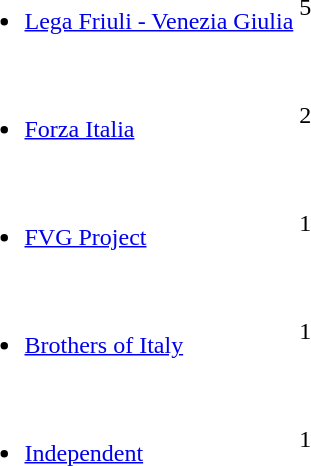<table>
<tr>
<td><br><ul><li><a href='#'>Lega Friuli - Venezia Giulia</a></li></ul></td>
<td><div>5</div></td>
</tr>
<tr>
<td><br><ul><li><a href='#'>Forza Italia</a></li></ul></td>
<td><div>2</div></td>
</tr>
<tr>
<td><br><ul><li><a href='#'>FVG Project</a></li></ul></td>
<td><div>1</div></td>
</tr>
<tr>
<td><br><ul><li><a href='#'>Brothers of Italy</a></li></ul></td>
<td><div>1</div></td>
</tr>
<tr>
<td><br><ul><li><a href='#'>Independent</a></li></ul></td>
<td><div>1</div></td>
</tr>
</table>
